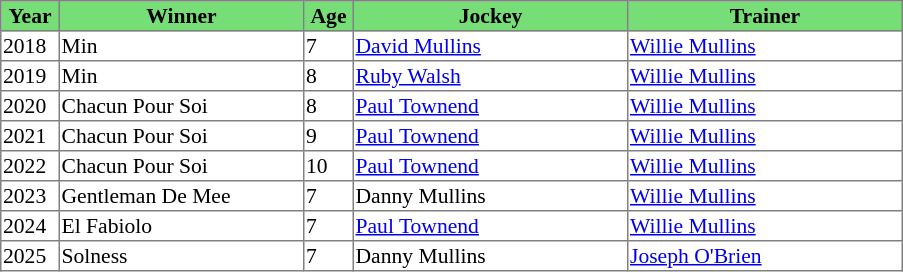<table class = "sortable" | border="1" style="border-collapse: collapse; font-size:90%">
<tr bgcolor="#77dd77" align="center">
<th style="width:36px"><strong>Year</strong></th>
<th style="width:160px"><strong>Winner</strong></th>
<th style="width:30px"><strong>Age</strong></th>
<th style="width:180px"><strong>Jockey</strong></th>
<th style="width:180px"><strong>Trainer</strong></th>
</tr>
<tr>
<td>2018</td>
<td>Min</td>
<td>7</td>
<td><a href='#'>David Mullins</a></td>
<td><a href='#'>Willie Mullins</a></td>
</tr>
<tr>
<td>2019</td>
<td>Min</td>
<td>8</td>
<td><a href='#'>Ruby Walsh</a></td>
<td><a href='#'>Willie Mullins</a></td>
</tr>
<tr>
<td>2020</td>
<td>Chacun Pour Soi</td>
<td>8</td>
<td><a href='#'>Paul Townend</a></td>
<td><a href='#'>Willie Mullins</a></td>
</tr>
<tr>
<td>2021</td>
<td>Chacun Pour Soi</td>
<td>9</td>
<td><a href='#'>Paul Townend</a></td>
<td><a href='#'>Willie Mullins</a></td>
</tr>
<tr>
<td>2022</td>
<td>Chacun Pour Soi</td>
<td>10</td>
<td><a href='#'>Paul Townend</a></td>
<td><a href='#'>Willie Mullins</a></td>
</tr>
<tr>
<td>2023</td>
<td>Gentleman De Mee</td>
<td>7</td>
<td>Danny Mullins</td>
<td><a href='#'>Willie Mullins</a></td>
</tr>
<tr>
<td>2024</td>
<td>El Fabiolo</td>
<td>7</td>
<td><a href='#'>Paul Townend</a></td>
<td><a href='#'>Willie Mullins</a></td>
</tr>
<tr>
<td>2025</td>
<td>Solness</td>
<td>7</td>
<td>Danny Mullins</td>
<td><a href='#'>Joseph O'Brien</a></td>
</tr>
</table>
